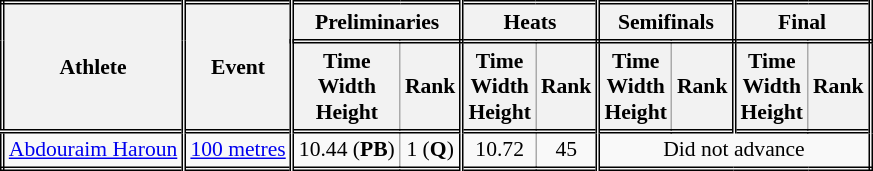<table class=wikitable style="font-size:90%; border: double;">
<tr>
<th rowspan="2" style="border-right:double">Athlete</th>
<th rowspan="2" style="border-right:double">Event</th>
<th colspan="2" style="border-right:double; border-bottom:double;">Preliminaries</th>
<th colspan="2" style="border-right:double; border-bottom:double;">Heats</th>
<th colspan="2" style="border-right:double; border-bottom:double;">Semifinals</th>
<th colspan="2" style="border-right:double; border-bottom:double;">Final</th>
</tr>
<tr>
<th>Time<br>Width<br>Height</th>
<th style="border-right:double">Rank</th>
<th>Time<br>Width<br>Height</th>
<th style="border-right:double">Rank</th>
<th>Time<br>Width<br>Height</th>
<th style="border-right:double">Rank</th>
<th>Time<br>Width<br>Height</th>
<th style="border-right:double">Rank</th>
</tr>
<tr style="border-top: double;">
<td style="border-right:double"><a href='#'>Abdouraim Haroun</a></td>
<td style="border-right:double"><a href='#'>100 metres</a></td>
<td align=center>10.44 (<strong>PB</strong>)</td>
<td style="border-right:double" align=center>1 (<strong>Q</strong>)</td>
<td align=center>10.72</td>
<td align=center style="border-right:double">45</td>
<td colspan="4" align=center>Did not advance</td>
</tr>
</table>
